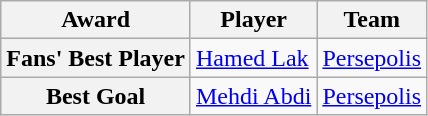<table class="wikitable" style="text-align:center">
<tr>
<th>Award</th>
<th>Player</th>
<th>Team</th>
</tr>
<tr>
<th>Fans' Best Player</th>
<td align=left> <a href='#'>Hamed Lak</a></td>
<td align=left> <a href='#'>Persepolis</a></td>
</tr>
<tr>
<th>Best Goal</th>
<td align=left> <a href='#'>Mehdi Abdi</a></td>
<td align=left> <a href='#'>Persepolis</a></td>
</tr>
</table>
